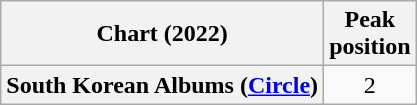<table class="wikitable plainrowheaders" style="text-align:center">
<tr>
<th scope="col">Chart (2022)</th>
<th scope="col">Peak<br>position</th>
</tr>
<tr>
<th scope="row">South Korean Albums (<a href='#'>Circle</a>)</th>
<td>2</td>
</tr>
</table>
